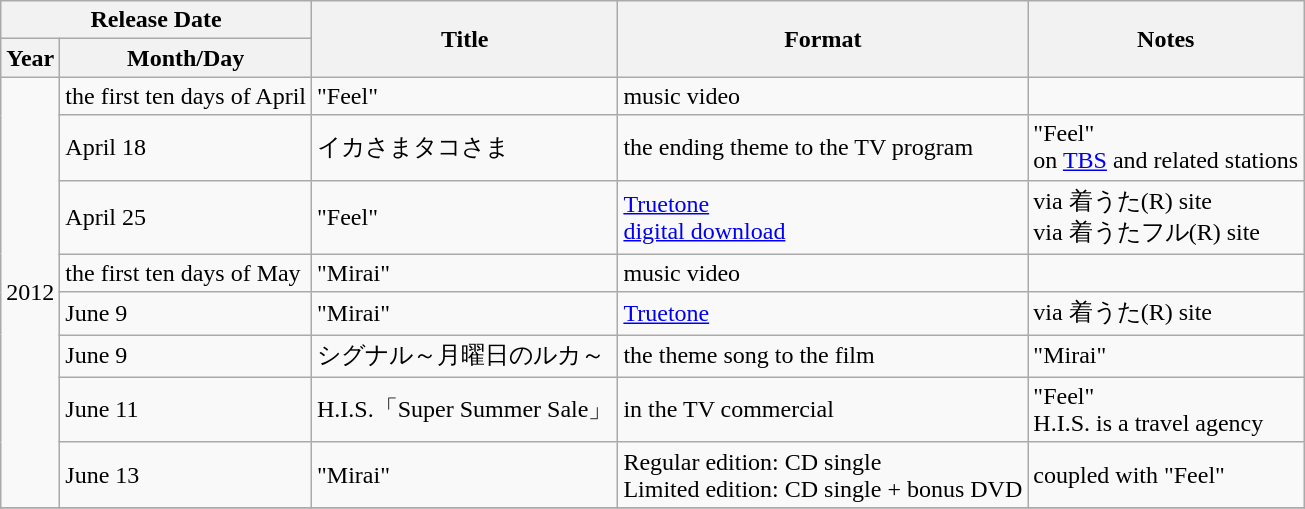<table class="wikitable">
<tr>
<th colspan="2">Release Date</th>
<th rowspan="2">Title</th>
<th rowspan="2">Format</th>
<th rowspan="2">Notes</th>
</tr>
<tr>
<th>Year</th>
<th>Month/Day</th>
</tr>
<tr>
<td rowspan=8>2012</td>
<td>the first ten days of April</td>
<td>"Feel"</td>
<td>music video</td>
<td></td>
</tr>
<tr>
<td>April 18</td>
<td>イカさまタコさま</td>
<td>the ending theme to the TV program</td>
<td> "Feel"<br> on <a href='#'>TBS</a> and related stations</td>
</tr>
<tr>
<td>April 25</td>
<td>"Feel"</td>
<td> <a href='#'>Truetone</a><br> <a href='#'>digital download</a></td>
<td> via 着うた(R) site<br> via 着うたフル(R) site</td>
</tr>
<tr>
<td>the first ten days of May</td>
<td>"Mirai"</td>
<td>music video</td>
<td></td>
</tr>
<tr>
<td>June 9</td>
<td>"Mirai"</td>
<td><a href='#'>Truetone</a></td>
<td>via 着うた(R) site</td>
</tr>
<tr>
<td>June 9</td>
<td>シグナル～月曜日のルカ～</td>
<td>the theme song to the film</td>
<td>"Mirai"</td>
</tr>
<tr>
<td>June 11</td>
<td>H.I.S.「Super Summer Sale」</td>
<td>in the TV commercial</td>
<td> "Feel"<br> H.I.S. is a travel agency</td>
</tr>
<tr>
<td>June 13</td>
<td>"Mirai"</td>
<td> Regular edition: CD single<br> Limited edition: CD single + bonus DVD</td>
<td>coupled with "Feel"</td>
</tr>
<tr>
</tr>
</table>
